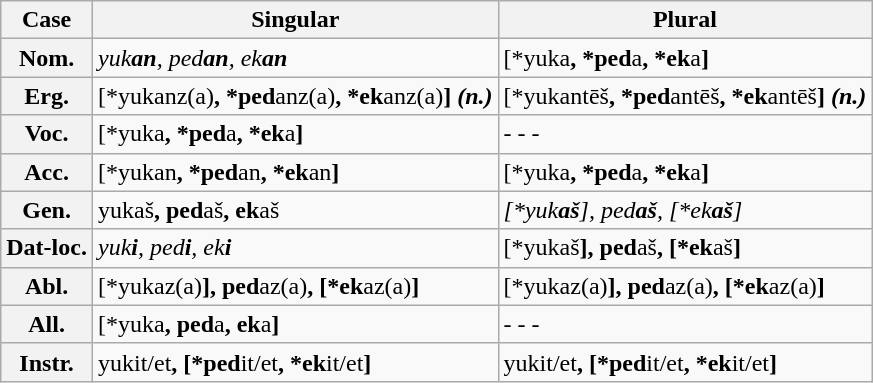<table class="wikitable sortable">
<tr>
<th>Case</th>
<th>Singular</th>
<th>Plural</th>
</tr>
<tr>
<th><strong>Nom.</strong></th>
<td><em>yuk<strong>an</strong>, ped<strong>an</strong>, ek<strong>an<strong><em></td>
<td></em>[*yuk</strong>a<strong>, *ped</strong>a<strong>, *ek</strong>a<strong>]<em></td>
</tr>
<tr>
<th></strong>Erg.<strong></th>
<td></em>[*yuk</strong>anz(a)<strong>, *ped</strong>anz(a)<strong>, *ek</strong>anz(a)<strong>]<em> (n.)</td>
<td></em>[*yuk</strong>antēš<strong>, *ped</strong>antēš<strong>, *ek</strong>antēš<strong>]<em> (n.)</td>
</tr>
<tr>
<th></strong>Voc.<strong></th>
<td></em>[*yuk</strong>a<strong>, *ped</strong>a<strong>, *ek</strong>a<strong>]<em></td>
<td></em>- - -<em></td>
</tr>
<tr>
<th></strong>Acc.<strong></th>
<td></em>[*yuk</strong>an<strong>, *ped</strong>an<strong>, *ek</strong>an<strong>]<em></td>
<td></em>[*yuk</strong>a<strong>, *ped</strong>a<strong>, *ek</strong>a<strong>]<em></td>
</tr>
<tr>
<th></strong>Gen.<strong></th>
<td></em>yuk</strong>aš<strong>, ped</strong>aš<strong>, ek</strong>aš</em></strong></td>
<td><em>[*yuk<strong>aš</strong>], ped<strong>aš</strong>, [*ek<strong>aš</strong>]</em></td>
</tr>
<tr>
<th><strong>Dat-loc.</strong></th>
<td><em>yuk<strong>i</strong>, ped<strong>i</strong>, ek<strong>i<strong><em></td>
<td></em>[*yuk</strong>aš<strong>], ped</strong>aš<strong>, [*ek</strong>aš<strong>]<em></td>
</tr>
<tr>
<th></strong>Abl.<strong></th>
<td></em>[*yuk</strong>az(a)<strong>], ped</strong>az(a)<strong>, [*ek</strong>az(a)<strong>]<em></td>
<td></em>[*yuk</strong>az(a)<strong>], ped</strong>az(a)<strong>, [*ek</strong>az(a)<strong>]<em></td>
</tr>
<tr>
<th></strong>All.<strong></th>
<td></em>[*yuk</strong>a<strong>, ped</strong>a<strong>, ek</strong>a<strong>]<em></td>
<td></em>- - -<em></td>
</tr>
<tr>
<th></strong>Instr.<strong></th>
<td></em>yuk</strong>it/et<strong>, [*ped</strong>it/et<strong>, *ek</strong>it/et<strong>]<em></td>
<td></em>yuk</strong>it/et<strong>, [*ped</strong>it/et<strong>, *ek</strong>it/et<strong>]<em></td>
</tr>
</table>
